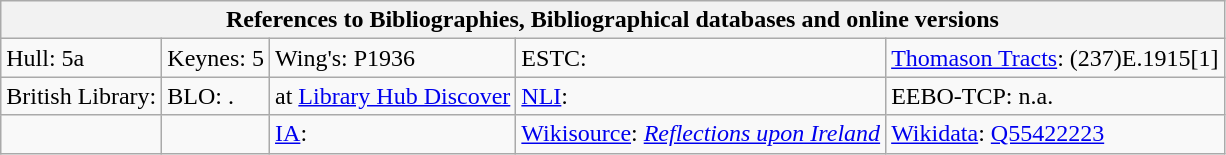<table class= "wikitable">
<tr>
<th colspan=5>References to Bibliographies, Bibliographical databases and online versions</th>
</tr>
<tr style="vertical-align: top;">
<td>Hull: 5a</td>
<td>Keynes: 5</td>
<td>Wing's: P1936</td>
<td>ESTC: </td>
<td><a href='#'>Thomason Tracts</a>: (237)E.1915[1]</td>
</tr>
<tr style="vertical-align: top;">
<td>British Library: </td>
<td>BLO:  .</td>
<td> at <a href='#'>Library Hub Discover</a></td>
<td><a href='#'>NLI</a>: </td>
<td>EEBO-TCP: n.a.</td>
</tr>
<tr style="vertical-align: top;">
<td></td>
<td></td>
<td><a href='#'>IA</a>: </td>
<td> <a href='#'>Wikisource</a>: <em><a href='#'>Reflections upon Ireland</a></em></td>
<td> <a href='#'>Wikidata</a>: <a href='#'>Q55422223</a></td>
</tr>
</table>
